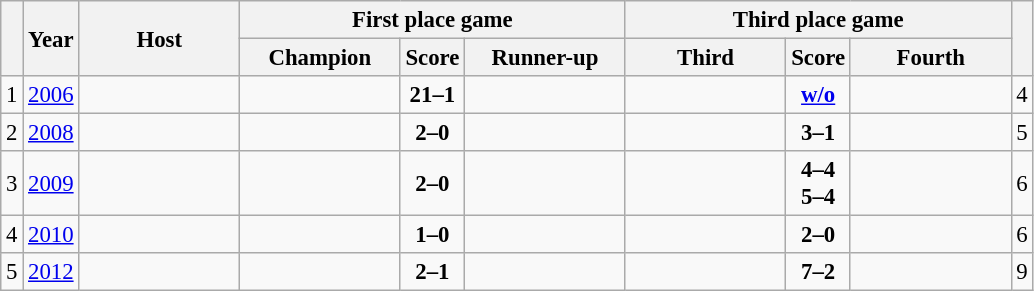<table class="wikitable sortable" style="font-size:95%; text-align:center; width:;">
<tr>
<th rowspan=2 style= "width:;"></th>
<th rowspan=2 style= "width:;">Year</th>
<th rowspan=2 style= "width:100px;">Host</th>
<th colspan=3>First place game</th>
<th colspan=3>Third place game</th>
<th rowspan=2 style= "width:;"></th>
</tr>
<tr>
<th width= 100px> Champion</th>
<th width=>Score</th>
<th width= 100px> Runner-up</th>
<th width= 100px> Third</th>
<th width=>Score</th>
<th width= 100px>Fourth</th>
</tr>
<tr>
<td>1</td>
<td><a href='#'>2006</a></td>
<td></td>
<td><strong></strong></td>
<td><strong>21–1</strong></td>
<td></td>
<td></td>
<td><strong><a href='#'>w/o</a></strong></td>
<td></td>
<td>4</td>
</tr>
<tr>
<td>2</td>
<td><a href='#'>2008</a></td>
<td></td>
<td><strong></strong></td>
<td><strong>2–0</strong></td>
<td></td>
<td></td>
<td><strong>3–1</strong></td>
<td></td>
<td>5</td>
</tr>
<tr>
<td>3</td>
<td><a href='#'>2009</a></td>
<td></td>
<td><strong></strong></td>
<td><strong>2–0</strong></td>
<td></td>
<td></td>
<td><strong>4–4</strong><br><strong>5–4  </strong></td>
<td></td>
<td>6</td>
</tr>
<tr>
<td>4</td>
<td><a href='#'>2010</a></td>
<td></td>
<td><strong></strong></td>
<td><strong>1–0</strong></td>
<td></td>
<td></td>
<td><strong>2–0</strong></td>
<td></td>
<td>6</td>
</tr>
<tr>
<td>5</td>
<td><a href='#'>2012</a></td>
<td></td>
<td><strong></strong></td>
<td><strong>2–1</strong></td>
<td></td>
<td></td>
<td><strong>7–2</strong></td>
<td></td>
<td>9</td>
</tr>
</table>
